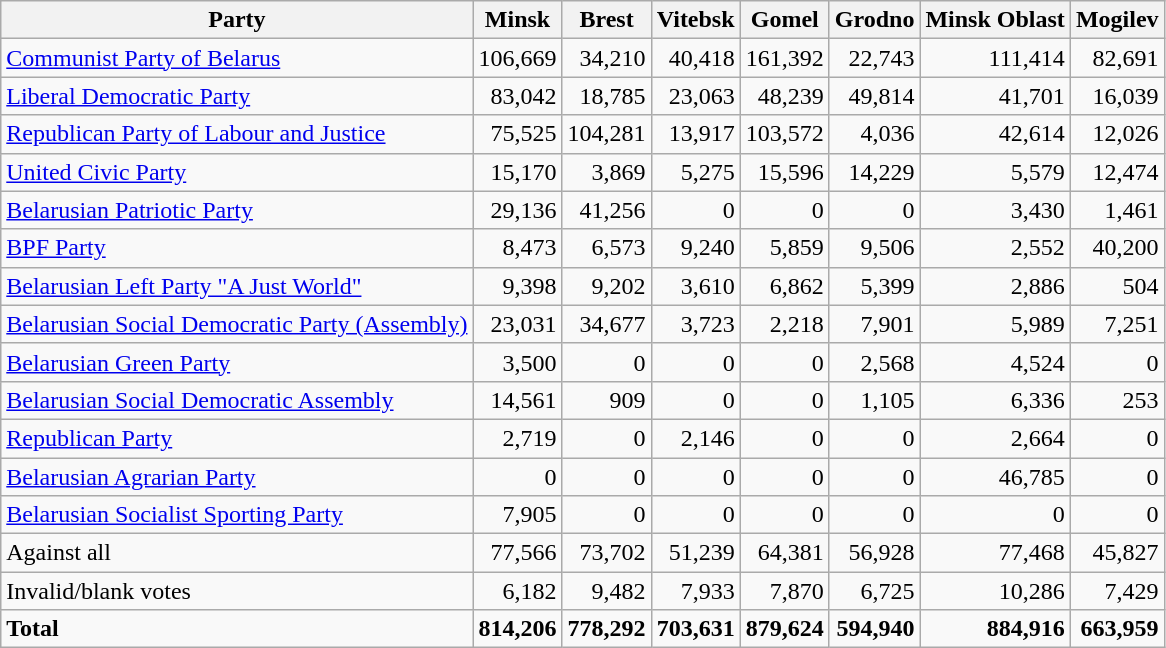<table class="wikitable sortable" style=text-align:right>
<tr>
<th>Party</th>
<th>Minsk</th>
<th>Brest</th>
<th>Vitebsk</th>
<th>Gomel</th>
<th>Grodno</th>
<th>Minsk Oblast</th>
<th>Mogilev</th>
</tr>
<tr>
<td align=left><a href='#'>Communist Party of Belarus</a></td>
<td>106,669</td>
<td>34,210</td>
<td>40,418</td>
<td>161,392</td>
<td>22,743</td>
<td>111,414</td>
<td>82,691</td>
</tr>
<tr>
<td align=left><a href='#'>Liberal Democratic Party</a></td>
<td>83,042</td>
<td>18,785</td>
<td>23,063</td>
<td>48,239</td>
<td>49,814</td>
<td>41,701</td>
<td>16,039</td>
</tr>
<tr>
<td align=left><a href='#'>Republican Party of Labour and Justice</a></td>
<td>75,525</td>
<td>104,281</td>
<td>13,917</td>
<td>103,572</td>
<td>4,036</td>
<td>42,614</td>
<td>12,026</td>
</tr>
<tr>
<td align=left><a href='#'>United Civic Party</a></td>
<td>15,170</td>
<td>3,869</td>
<td>5,275</td>
<td>15,596</td>
<td>14,229</td>
<td>5,579</td>
<td>12,474</td>
</tr>
<tr>
<td align=left><a href='#'>Belarusian Patriotic Party</a></td>
<td>29,136</td>
<td>41,256</td>
<td>0</td>
<td>0</td>
<td>0</td>
<td>3,430</td>
<td>1,461</td>
</tr>
<tr>
<td align=left><a href='#'>BPF Party</a></td>
<td>8,473</td>
<td>6,573</td>
<td>9,240</td>
<td>5,859</td>
<td>9,506</td>
<td>2,552</td>
<td>40,200</td>
</tr>
<tr>
<td align=left><a href='#'>Belarusian Left Party "A Just World"</a></td>
<td>9,398</td>
<td>9,202</td>
<td>3,610</td>
<td>6,862</td>
<td>5,399</td>
<td>2,886</td>
<td>504</td>
</tr>
<tr>
<td align=left><a href='#'>Belarusian Social Democratic Party (Assembly)</a></td>
<td>23,031</td>
<td>34,677</td>
<td>3,723</td>
<td>2,218</td>
<td>7,901</td>
<td>5,989</td>
<td>7,251</td>
</tr>
<tr>
<td align=left><a href='#'>Belarusian Green Party</a></td>
<td>3,500</td>
<td>0</td>
<td>0</td>
<td>0</td>
<td>2,568</td>
<td>4,524</td>
<td>0</td>
</tr>
<tr>
<td align=left><a href='#'>Belarusian Social Democratic Assembly</a></td>
<td>14,561</td>
<td>909</td>
<td>0</td>
<td>0</td>
<td>1,105</td>
<td>6,336</td>
<td>253</td>
</tr>
<tr>
<td align=left><a href='#'>Republican Party</a></td>
<td>2,719</td>
<td>0</td>
<td>2,146</td>
<td>0</td>
<td>0</td>
<td>2,664</td>
<td>0</td>
</tr>
<tr>
<td align=left><a href='#'>Belarusian Agrarian Party</a></td>
<td>0</td>
<td>0</td>
<td>0</td>
<td>0</td>
<td>0</td>
<td>46,785</td>
<td>0</td>
</tr>
<tr>
<td align=left><a href='#'>Belarusian Socialist Sporting Party</a></td>
<td>7,905</td>
<td>0</td>
<td>0</td>
<td>0</td>
<td>0</td>
<td>0</td>
<td>0</td>
</tr>
<tr>
<td align=left>Against all</td>
<td>77,566</td>
<td>73,702</td>
<td>51,239</td>
<td>64,381</td>
<td>56,928</td>
<td>77,468</td>
<td>45,827</td>
</tr>
<tr>
<td align=left>Invalid/blank votes</td>
<td>6,182</td>
<td>9,482</td>
<td>7,933</td>
<td>7,870</td>
<td>6,725</td>
<td>10,286</td>
<td>7,429</td>
</tr>
<tr style=font-weight:bold class=sortbottom>
<td align=left>Total</td>
<td>814,206</td>
<td>778,292</td>
<td>703,631</td>
<td>879,624</td>
<td>594,940</td>
<td>884,916</td>
<td>663,959</td>
</tr>
</table>
